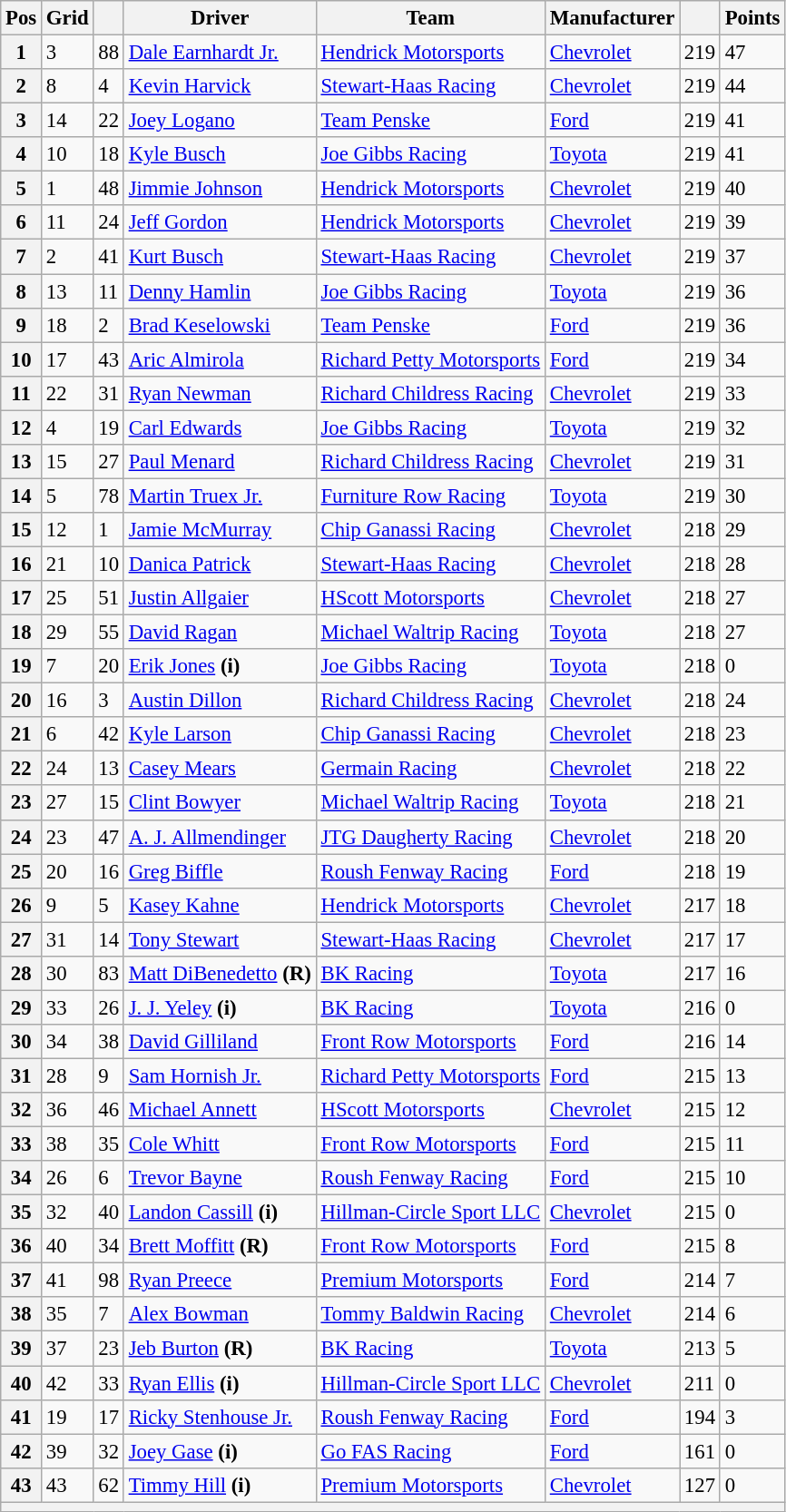<table class="wikitable" style="font-size:95%">
<tr>
<th>Pos</th>
<th>Grid</th>
<th></th>
<th>Driver</th>
<th>Team</th>
<th>Manufacturer</th>
<th></th>
<th>Points</th>
</tr>
<tr>
<th>1</th>
<td>3</td>
<td>88</td>
<td><a href='#'>Dale Earnhardt Jr.</a></td>
<td><a href='#'>Hendrick Motorsports</a></td>
<td><a href='#'>Chevrolet</a></td>
<td>219</td>
<td>47</td>
</tr>
<tr>
<th>2</th>
<td>8</td>
<td>4</td>
<td><a href='#'>Kevin Harvick</a></td>
<td><a href='#'>Stewart-Haas Racing</a></td>
<td><a href='#'>Chevrolet</a></td>
<td>219</td>
<td>44</td>
</tr>
<tr>
<th>3</th>
<td>14</td>
<td>22</td>
<td><a href='#'>Joey Logano</a></td>
<td><a href='#'>Team Penske</a></td>
<td><a href='#'>Ford</a></td>
<td>219</td>
<td>41</td>
</tr>
<tr>
<th>4</th>
<td>10</td>
<td>18</td>
<td><a href='#'>Kyle Busch</a></td>
<td><a href='#'>Joe Gibbs Racing</a></td>
<td><a href='#'>Toyota</a></td>
<td>219</td>
<td>41</td>
</tr>
<tr>
<th>5</th>
<td>1</td>
<td>48</td>
<td><a href='#'>Jimmie Johnson</a></td>
<td><a href='#'>Hendrick Motorsports</a></td>
<td><a href='#'>Chevrolet</a></td>
<td>219</td>
<td>40</td>
</tr>
<tr>
<th>6</th>
<td>11</td>
<td>24</td>
<td><a href='#'>Jeff Gordon</a></td>
<td><a href='#'>Hendrick Motorsports</a></td>
<td><a href='#'>Chevrolet</a></td>
<td>219</td>
<td>39</td>
</tr>
<tr>
<th>7</th>
<td>2</td>
<td>41</td>
<td><a href='#'>Kurt Busch</a></td>
<td><a href='#'>Stewart-Haas Racing</a></td>
<td><a href='#'>Chevrolet</a></td>
<td>219</td>
<td>37</td>
</tr>
<tr>
<th>8</th>
<td>13</td>
<td>11</td>
<td><a href='#'>Denny Hamlin</a></td>
<td><a href='#'>Joe Gibbs Racing</a></td>
<td><a href='#'>Toyota</a></td>
<td>219</td>
<td>36</td>
</tr>
<tr>
<th>9</th>
<td>18</td>
<td>2</td>
<td><a href='#'>Brad Keselowski</a></td>
<td><a href='#'>Team Penske</a></td>
<td><a href='#'>Ford</a></td>
<td>219</td>
<td>36</td>
</tr>
<tr>
<th>10</th>
<td>17</td>
<td>43</td>
<td><a href='#'>Aric Almirola</a></td>
<td><a href='#'>Richard Petty Motorsports</a></td>
<td><a href='#'>Ford</a></td>
<td>219</td>
<td>34</td>
</tr>
<tr>
<th>11</th>
<td>22</td>
<td>31</td>
<td><a href='#'>Ryan Newman</a></td>
<td><a href='#'>Richard Childress Racing</a></td>
<td><a href='#'>Chevrolet</a></td>
<td>219</td>
<td>33</td>
</tr>
<tr>
<th>12</th>
<td>4</td>
<td>19</td>
<td><a href='#'>Carl Edwards</a></td>
<td><a href='#'>Joe Gibbs Racing</a></td>
<td><a href='#'>Toyota</a></td>
<td>219</td>
<td>32</td>
</tr>
<tr>
<th>13</th>
<td>15</td>
<td>27</td>
<td><a href='#'>Paul Menard</a></td>
<td><a href='#'>Richard Childress Racing</a></td>
<td><a href='#'>Chevrolet</a></td>
<td>219</td>
<td>31</td>
</tr>
<tr>
<th>14</th>
<td>5</td>
<td>78</td>
<td><a href='#'>Martin Truex Jr.</a></td>
<td><a href='#'>Furniture Row Racing</a></td>
<td><a href='#'>Toyota</a></td>
<td>219</td>
<td>30</td>
</tr>
<tr>
<th>15</th>
<td>12</td>
<td>1</td>
<td><a href='#'>Jamie McMurray</a></td>
<td><a href='#'>Chip Ganassi Racing</a></td>
<td><a href='#'>Chevrolet</a></td>
<td>218</td>
<td>29</td>
</tr>
<tr>
<th>16</th>
<td>21</td>
<td>10</td>
<td><a href='#'>Danica Patrick</a></td>
<td><a href='#'>Stewart-Haas Racing</a></td>
<td><a href='#'>Chevrolet</a></td>
<td>218</td>
<td>28</td>
</tr>
<tr>
<th>17</th>
<td>25</td>
<td>51</td>
<td><a href='#'>Justin Allgaier</a></td>
<td><a href='#'>HScott Motorsports</a></td>
<td><a href='#'>Chevrolet</a></td>
<td>218</td>
<td>27</td>
</tr>
<tr>
<th>18</th>
<td>29</td>
<td>55</td>
<td><a href='#'>David Ragan</a></td>
<td><a href='#'>Michael Waltrip Racing</a></td>
<td><a href='#'>Toyota</a></td>
<td>218</td>
<td>27</td>
</tr>
<tr>
<th>19</th>
<td>7</td>
<td>20</td>
<td><a href='#'>Erik Jones</a> <strong>(i)</strong></td>
<td><a href='#'>Joe Gibbs Racing</a></td>
<td><a href='#'>Toyota</a></td>
<td>218</td>
<td>0</td>
</tr>
<tr>
<th>20</th>
<td>16</td>
<td>3</td>
<td><a href='#'>Austin Dillon</a></td>
<td><a href='#'>Richard Childress Racing</a></td>
<td><a href='#'>Chevrolet</a></td>
<td>218</td>
<td>24</td>
</tr>
<tr>
<th>21</th>
<td>6</td>
<td>42</td>
<td><a href='#'>Kyle Larson</a></td>
<td><a href='#'>Chip Ganassi Racing</a></td>
<td><a href='#'>Chevrolet</a></td>
<td>218</td>
<td>23</td>
</tr>
<tr>
<th>22</th>
<td>24</td>
<td>13</td>
<td><a href='#'>Casey Mears</a></td>
<td><a href='#'>Germain Racing</a></td>
<td><a href='#'>Chevrolet</a></td>
<td>218</td>
<td>22</td>
</tr>
<tr>
<th>23</th>
<td>27</td>
<td>15</td>
<td><a href='#'>Clint Bowyer</a></td>
<td><a href='#'>Michael Waltrip Racing</a></td>
<td><a href='#'>Toyota</a></td>
<td>218</td>
<td>21</td>
</tr>
<tr>
<th>24</th>
<td>23</td>
<td>47</td>
<td><a href='#'>A. J. Allmendinger</a></td>
<td><a href='#'>JTG Daugherty Racing</a></td>
<td><a href='#'>Chevrolet</a></td>
<td>218</td>
<td>20</td>
</tr>
<tr>
<th>25</th>
<td>20</td>
<td>16</td>
<td><a href='#'>Greg Biffle</a></td>
<td><a href='#'>Roush Fenway Racing</a></td>
<td><a href='#'>Ford</a></td>
<td>218</td>
<td>19</td>
</tr>
<tr>
<th>26</th>
<td>9</td>
<td>5</td>
<td><a href='#'>Kasey Kahne</a></td>
<td><a href='#'>Hendrick Motorsports</a></td>
<td><a href='#'>Chevrolet</a></td>
<td>217</td>
<td>18</td>
</tr>
<tr>
<th>27</th>
<td>31</td>
<td>14</td>
<td><a href='#'>Tony Stewart</a></td>
<td><a href='#'>Stewart-Haas Racing</a></td>
<td><a href='#'>Chevrolet</a></td>
<td>217</td>
<td>17</td>
</tr>
<tr>
<th>28</th>
<td>30</td>
<td>83</td>
<td><a href='#'>Matt DiBenedetto</a> <strong>(R)</strong></td>
<td><a href='#'>BK Racing</a></td>
<td><a href='#'>Toyota</a></td>
<td>217</td>
<td>16</td>
</tr>
<tr>
<th>29</th>
<td>33</td>
<td>26</td>
<td><a href='#'>J. J. Yeley</a> <strong>(i)</strong></td>
<td><a href='#'>BK Racing</a></td>
<td><a href='#'>Toyota</a></td>
<td>216</td>
<td>0</td>
</tr>
<tr>
<th>30</th>
<td>34</td>
<td>38</td>
<td><a href='#'>David Gilliland</a></td>
<td><a href='#'>Front Row Motorsports</a></td>
<td><a href='#'>Ford</a></td>
<td>216</td>
<td>14</td>
</tr>
<tr>
<th>31</th>
<td>28</td>
<td>9</td>
<td><a href='#'>Sam Hornish Jr.</a></td>
<td><a href='#'>Richard Petty Motorsports</a></td>
<td><a href='#'>Ford</a></td>
<td>215</td>
<td>13</td>
</tr>
<tr>
<th>32</th>
<td>36</td>
<td>46</td>
<td><a href='#'>Michael Annett</a></td>
<td><a href='#'>HScott Motorsports</a></td>
<td><a href='#'>Chevrolet</a></td>
<td>215</td>
<td>12</td>
</tr>
<tr>
<th>33</th>
<td>38</td>
<td>35</td>
<td><a href='#'>Cole Whitt</a></td>
<td><a href='#'>Front Row Motorsports</a></td>
<td><a href='#'>Ford</a></td>
<td>215</td>
<td>11</td>
</tr>
<tr>
<th>34</th>
<td>26</td>
<td>6</td>
<td><a href='#'>Trevor Bayne</a></td>
<td><a href='#'>Roush Fenway Racing</a></td>
<td><a href='#'>Ford</a></td>
<td>215</td>
<td>10</td>
</tr>
<tr>
<th>35</th>
<td>32</td>
<td>40</td>
<td><a href='#'>Landon Cassill</a> <strong>(i)</strong></td>
<td><a href='#'>Hillman-Circle Sport LLC</a></td>
<td><a href='#'>Chevrolet</a></td>
<td>215</td>
<td>0</td>
</tr>
<tr>
<th>36</th>
<td>40</td>
<td>34</td>
<td><a href='#'>Brett Moffitt</a> <strong>(R)</strong></td>
<td><a href='#'>Front Row Motorsports</a></td>
<td><a href='#'>Ford</a></td>
<td>215</td>
<td>8</td>
</tr>
<tr>
<th>37</th>
<td>41</td>
<td>98</td>
<td><a href='#'>Ryan Preece</a></td>
<td><a href='#'>Premium Motorsports</a></td>
<td><a href='#'>Ford</a></td>
<td>214</td>
<td>7</td>
</tr>
<tr>
<th>38</th>
<td>35</td>
<td>7</td>
<td><a href='#'>Alex Bowman</a></td>
<td><a href='#'>Tommy Baldwin Racing</a></td>
<td><a href='#'>Chevrolet</a></td>
<td>214</td>
<td>6</td>
</tr>
<tr>
<th>39</th>
<td>37</td>
<td>23</td>
<td><a href='#'>Jeb Burton</a> <strong>(R)</strong></td>
<td><a href='#'>BK Racing</a></td>
<td><a href='#'>Toyota</a></td>
<td>213</td>
<td>5</td>
</tr>
<tr>
<th>40</th>
<td>42</td>
<td>33</td>
<td><a href='#'>Ryan Ellis</a> <strong>(i)</strong></td>
<td><a href='#'>Hillman-Circle Sport LLC</a></td>
<td><a href='#'>Chevrolet</a></td>
<td>211</td>
<td>0</td>
</tr>
<tr>
<th>41</th>
<td>19</td>
<td>17</td>
<td><a href='#'>Ricky Stenhouse Jr.</a></td>
<td><a href='#'>Roush Fenway Racing</a></td>
<td><a href='#'>Ford</a></td>
<td>194</td>
<td>3</td>
</tr>
<tr>
<th>42</th>
<td>39</td>
<td>32</td>
<td><a href='#'>Joey Gase</a> <strong>(i)</strong></td>
<td><a href='#'>Go FAS Racing</a></td>
<td><a href='#'>Ford</a></td>
<td>161</td>
<td>0</td>
</tr>
<tr>
<th>43</th>
<td>43</td>
<td>62</td>
<td><a href='#'>Timmy Hill</a> <strong>(i)</strong></td>
<td><a href='#'>Premium Motorsports</a></td>
<td><a href='#'>Chevrolet</a></td>
<td>127</td>
<td>0</td>
</tr>
<tr>
<th colspan="8"></th>
</tr>
</table>
